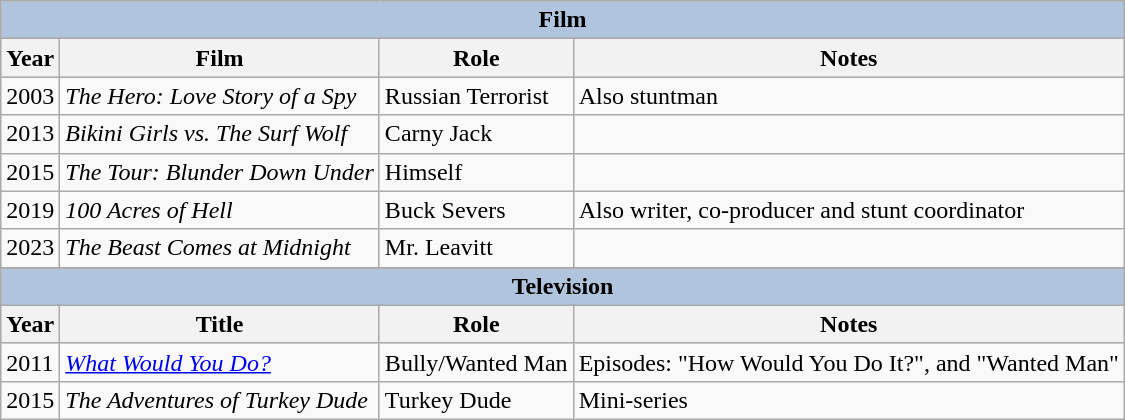<table class="wikitable sortable">
<tr style="background:#ccc; text-align:center;">
<th colspan="4" style="background: LightSteelBlue;">Film</th>
</tr>
<tr style="background:#ccc; text-align:center;">
<th>Year</th>
<th>Film</th>
<th>Role</th>
<th>Notes</th>
</tr>
<tr>
<td>2003</td>
<td><em>The Hero: Love Story of a Spy</em></td>
<td>Russian Terrorist</td>
<td>Also stuntman</td>
</tr>
<tr>
<td>2013</td>
<td><em>Bikini Girls vs. The Surf Wolf</em></td>
<td>Carny Jack</td>
<td></td>
</tr>
<tr>
<td>2015</td>
<td><em>The Tour: Blunder Down Under</em></td>
<td>Himself</td>
<td></td>
</tr>
<tr>
<td>2019</td>
<td><em>100 Acres of Hell</em></td>
<td>Buck Severs</td>
<td>Also writer, co-producer and stunt coordinator</td>
</tr>
<tr>
<td>2023</td>
<td><em>The Beast Comes at Midnight</em></td>
<td>Mr. Leavitt</td>
<td></td>
</tr>
<tr>
</tr>
<tr style="background:#ccc; text-align:center;">
<th colspan="4" style="background: LightSteelBlue;">Television</th>
</tr>
<tr style="background:#ccc; text-align:center;">
<th>Year</th>
<th>Title</th>
<th>Role</th>
<th>Notes</th>
</tr>
<tr>
<td>2011</td>
<td><em><a href='#'>What Would You Do?</a></em></td>
<td>Bully/Wanted Man</td>
<td>Episodes: "How Would You Do It?", and "Wanted Man"</td>
</tr>
<tr>
<td>2015</td>
<td><em>The Adventures of Turkey Dude</em></td>
<td>Turkey Dude</td>
<td>Mini-series</td>
</tr>
</table>
